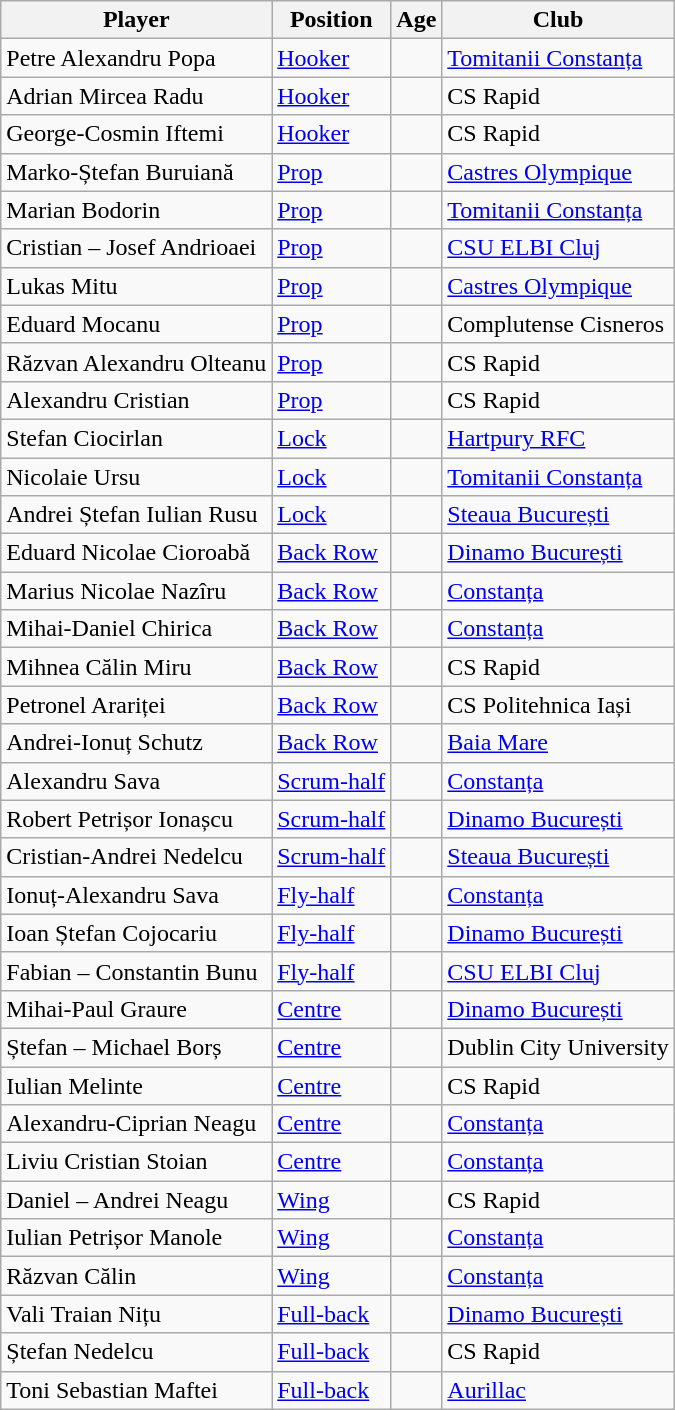<table class="sortable wikitable">
<tr>
<th>Player</th>
<th>Position</th>
<th>Age</th>
<th>Club</th>
</tr>
<tr>
<td>Petre Alexandru Popa</td>
<td><a href='#'>Hooker</a></td>
<td></td>
<td> <a href='#'>Tomitanii Constanța</a></td>
</tr>
<tr>
<td>Adrian Mircea Radu</td>
<td><a href='#'>Hooker</a></td>
<td></td>
<td> CS Rapid</td>
</tr>
<tr>
<td>George-Cosmin Iftemi</td>
<td><a href='#'>Hooker</a></td>
<td></td>
<td> CS Rapid</td>
</tr>
<tr>
<td>Marko-Ștefan Buruiană</td>
<td><a href='#'>Prop</a></td>
<td></td>
<td> <a href='#'>Castres Olympique</a></td>
</tr>
<tr>
<td>Marian Bodorin</td>
<td><a href='#'>Prop</a></td>
<td></td>
<td> <a href='#'>Tomitanii Constanța</a></td>
</tr>
<tr>
<td>Cristian – Josef Andrioaei</td>
<td><a href='#'>Prop</a></td>
<td></td>
<td> <a href='#'>CSU ELBI Cluj</a></td>
</tr>
<tr>
<td>Lukas Mitu</td>
<td><a href='#'>Prop</a></td>
<td></td>
<td> <a href='#'>Castres Olympique</a></td>
</tr>
<tr>
<td>Eduard Mocanu</td>
<td><a href='#'>Prop</a></td>
<td></td>
<td> Complutense Cisneros</td>
</tr>
<tr>
<td>Răzvan Alexandru Olteanu</td>
<td><a href='#'>Prop</a></td>
<td></td>
<td> CS Rapid</td>
</tr>
<tr>
<td>Alexandru Cristian</td>
<td><a href='#'>Prop</a></td>
<td></td>
<td> CS Rapid</td>
</tr>
<tr>
<td>Stefan Ciocirlan</td>
<td><a href='#'>Lock</a></td>
<td></td>
<td> <a href='#'>Hartpury RFC</a></td>
</tr>
<tr>
<td>Nicolaie Ursu</td>
<td><a href='#'>Lock</a></td>
<td></td>
<td> <a href='#'>Tomitanii Constanța</a></td>
</tr>
<tr>
<td>Andrei Ștefan Iulian Rusu</td>
<td><a href='#'>Lock</a></td>
<td></td>
<td> <a href='#'>Steaua București</a></td>
</tr>
<tr>
<td>Eduard Nicolae Cioroabă</td>
<td><a href='#'>Back Row</a></td>
<td></td>
<td> <a href='#'>Dinamo București</a></td>
</tr>
<tr>
<td>Marius Nicolae Nazîru</td>
<td><a href='#'>Back Row</a></td>
<td></td>
<td> <a href='#'>Constanța</a></td>
</tr>
<tr>
<td>Mihai-Daniel Chirica</td>
<td><a href='#'>Back Row</a></td>
<td></td>
<td> <a href='#'>Constanța</a></td>
</tr>
<tr>
<td>Mihnea Călin Miru</td>
<td><a href='#'>Back Row</a></td>
<td></td>
<td> CS Rapid</td>
</tr>
<tr>
<td>Petronel Arariței</td>
<td><a href='#'>Back Row</a></td>
<td></td>
<td> CS Politehnica Iași</td>
</tr>
<tr>
<td>Andrei-Ionuț Schutz</td>
<td><a href='#'>Back Row</a></td>
<td></td>
<td> <a href='#'>Baia Mare</a></td>
</tr>
<tr>
<td>Alexandru Sava</td>
<td><a href='#'>Scrum-half</a></td>
<td></td>
<td> <a href='#'>Constanța</a></td>
</tr>
<tr>
<td>Robert Petrișor Ionașcu</td>
<td><a href='#'>Scrum-half</a></td>
<td></td>
<td> <a href='#'>Dinamo București</a></td>
</tr>
<tr>
<td>Cristian-Andrei Nedelcu</td>
<td><a href='#'>Scrum-half</a></td>
<td></td>
<td> <a href='#'>Steaua București</a></td>
</tr>
<tr>
<td>Ionuț-Alexandru Sava</td>
<td><a href='#'>Fly-half</a></td>
<td></td>
<td> <a href='#'>Constanța</a></td>
</tr>
<tr>
<td>Ioan Ștefan Cojocariu</td>
<td><a href='#'>Fly-half</a></td>
<td></td>
<td> <a href='#'>Dinamo București</a></td>
</tr>
<tr>
<td>Fabian – Constantin Bunu</td>
<td><a href='#'>Fly-half</a></td>
<td></td>
<td> <a href='#'>CSU ELBI Cluj</a></td>
</tr>
<tr>
<td>Mihai-Paul Graure</td>
<td><a href='#'>Centre</a></td>
<td></td>
<td> <a href='#'>Dinamo București</a></td>
</tr>
<tr>
<td>Ștefan – Michael Borș</td>
<td><a href='#'>Centre</a></td>
<td></td>
<td> Dublin City University</td>
</tr>
<tr>
<td>Iulian Melinte</td>
<td><a href='#'>Centre</a></td>
<td></td>
<td> CS Rapid</td>
</tr>
<tr>
<td>Alexandru-Ciprian Neagu</td>
<td><a href='#'>Centre</a></td>
<td></td>
<td> <a href='#'>Constanța</a></td>
</tr>
<tr>
<td>Liviu Cristian Stoian</td>
<td><a href='#'>Centre</a></td>
<td></td>
<td> <a href='#'>Constanța</a></td>
</tr>
<tr>
<td>Daniel – Andrei Neagu</td>
<td><a href='#'>Wing</a></td>
<td></td>
<td> CS Rapid</td>
</tr>
<tr>
<td>Iulian Petrișor Manole</td>
<td><a href='#'>Wing</a></td>
<td></td>
<td> <a href='#'>Constanța</a></td>
</tr>
<tr>
<td>Răzvan Călin</td>
<td><a href='#'>Wing</a></td>
<td></td>
<td> <a href='#'>Constanța</a></td>
</tr>
<tr>
<td>Vali Traian Nițu</td>
<td><a href='#'>Full-back</a></td>
<td></td>
<td> <a href='#'>Dinamo București</a></td>
</tr>
<tr>
<td>Ștefan Nedelcu</td>
<td><a href='#'>Full-back</a></td>
<td></td>
<td> CS Rapid</td>
</tr>
<tr>
<td>Toni Sebastian Maftei</td>
<td><a href='#'>Full-back</a></td>
<td></td>
<td> <a href='#'>Aurillac</a></td>
</tr>
</table>
